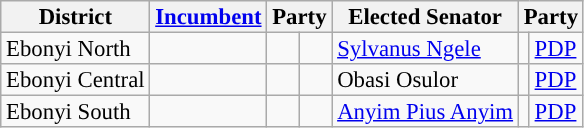<table class="sortable wikitable" style="font-size:95%;line-height:14px;">
<tr>
<th class="unsortable">District</th>
<th class="unsortable"><a href='#'>Incumbent</a></th>
<th colspan="2">Party</th>
<th class="unsortable">Elected Senator</th>
<th colspan="2">Party</th>
</tr>
<tr>
<td>Ebonyi North</td>
<td></td>
<td></td>
<td></td>
<td><a href='#'>Sylvanus Ngele</a></td>
<td style="background:"></td>
<td><a href='#'>PDP</a></td>
</tr>
<tr>
<td>Ebonyi Central</td>
<td></td>
<td></td>
<td></td>
<td>Obasi Osulor</td>
<td style="background:"></td>
<td><a href='#'>PDP</a></td>
</tr>
<tr>
<td>Ebonyi South</td>
<td></td>
<td></td>
<td></td>
<td><a href='#'>Anyim Pius Anyim</a></td>
<td style="background:"></td>
<td><a href='#'>PDP</a></td>
</tr>
</table>
